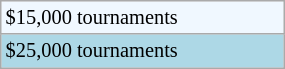<table class="wikitable" style="font-size:85%; width:15%;">
<tr style="background:#f0f8ff;">
<td>$15,000 tournaments</td>
</tr>
<tr style="background:lightblue;">
<td>$25,000 tournaments</td>
</tr>
</table>
